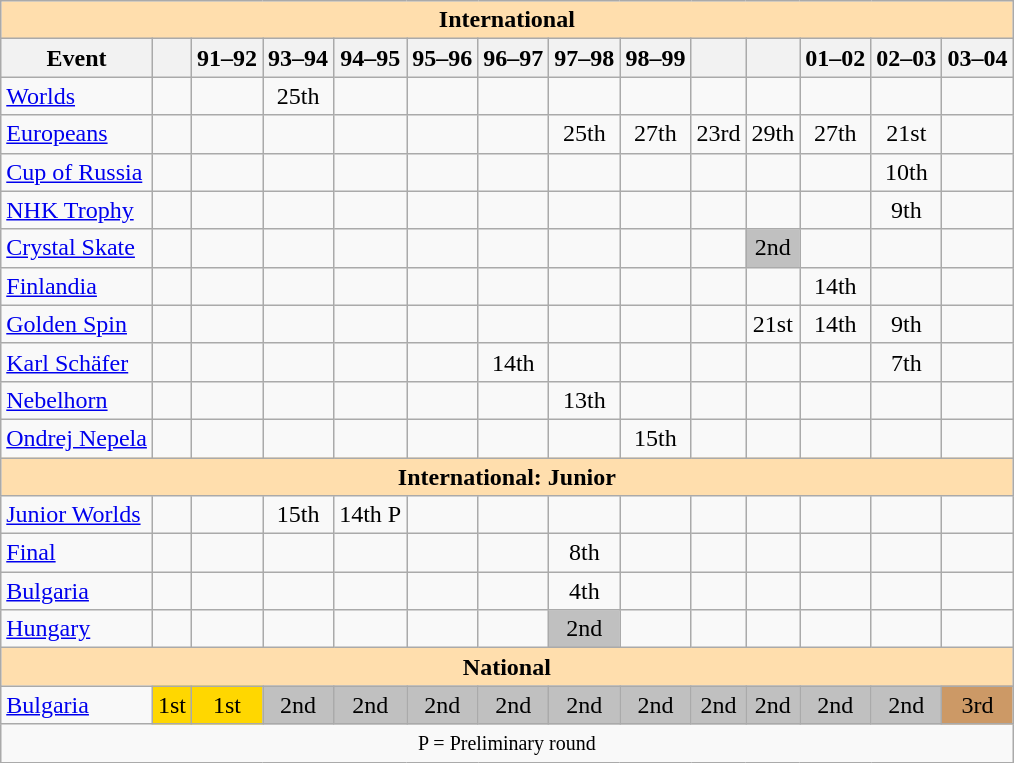<table class="wikitable" style="text-align:center">
<tr>
<th style="background-color: #ffdead; " colspan=14 align=center>International</th>
</tr>
<tr>
<th>Event</th>
<th></th>
<th>91–92</th>
<th>93–94</th>
<th>94–95</th>
<th>95–96</th>
<th>96–97</th>
<th>97–98</th>
<th>98–99</th>
<th></th>
<th></th>
<th>01–02</th>
<th>02–03</th>
<th>03–04</th>
</tr>
<tr>
<td align=left><a href='#'>Worlds</a></td>
<td></td>
<td></td>
<td>25th</td>
<td></td>
<td></td>
<td></td>
<td></td>
<td></td>
<td></td>
<td></td>
<td></td>
<td></td>
<td></td>
</tr>
<tr>
<td align=left><a href='#'>Europeans</a></td>
<td></td>
<td></td>
<td></td>
<td></td>
<td></td>
<td></td>
<td>25th</td>
<td>27th</td>
<td>23rd</td>
<td>29th</td>
<td>27th</td>
<td>21st</td>
<td></td>
</tr>
<tr>
<td align=left> <a href='#'>Cup of Russia</a></td>
<td></td>
<td></td>
<td></td>
<td></td>
<td></td>
<td></td>
<td></td>
<td></td>
<td></td>
<td></td>
<td></td>
<td>10th</td>
<td></td>
</tr>
<tr>
<td align=left> <a href='#'>NHK Trophy</a></td>
<td></td>
<td></td>
<td></td>
<td></td>
<td></td>
<td></td>
<td></td>
<td></td>
<td></td>
<td></td>
<td></td>
<td>9th</td>
<td></td>
</tr>
<tr>
<td align=left><a href='#'>Crystal Skate</a></td>
<td></td>
<td></td>
<td></td>
<td></td>
<td></td>
<td></td>
<td></td>
<td></td>
<td></td>
<td bgcolor=silver>2nd</td>
<td></td>
<td></td>
<td></td>
</tr>
<tr>
<td align=left><a href='#'>Finlandia</a></td>
<td></td>
<td></td>
<td></td>
<td></td>
<td></td>
<td></td>
<td></td>
<td></td>
<td></td>
<td></td>
<td>14th</td>
<td></td>
<td></td>
</tr>
<tr>
<td align=left><a href='#'>Golden Spin</a></td>
<td></td>
<td></td>
<td></td>
<td></td>
<td></td>
<td></td>
<td></td>
<td></td>
<td></td>
<td>21st</td>
<td>14th</td>
<td>9th</td>
<td></td>
</tr>
<tr>
<td align=left><a href='#'>Karl Schäfer</a></td>
<td></td>
<td></td>
<td></td>
<td></td>
<td></td>
<td>14th</td>
<td></td>
<td></td>
<td></td>
<td></td>
<td></td>
<td>7th</td>
<td></td>
</tr>
<tr>
<td align=left><a href='#'>Nebelhorn</a></td>
<td></td>
<td></td>
<td></td>
<td></td>
<td></td>
<td></td>
<td>13th</td>
<td></td>
<td></td>
<td></td>
<td></td>
<td></td>
<td></td>
</tr>
<tr>
<td align=left><a href='#'>Ondrej Nepela</a></td>
<td></td>
<td></td>
<td></td>
<td></td>
<td></td>
<td></td>
<td></td>
<td>15th</td>
<td></td>
<td></td>
<td></td>
<td></td>
<td></td>
</tr>
<tr>
<th style="background-color: #ffdead; " colspan=14 align=center>International: Junior</th>
</tr>
<tr>
<td align=left><a href='#'>Junior Worlds</a></td>
<td></td>
<td></td>
<td>15th</td>
<td>14th P</td>
<td></td>
<td></td>
<td></td>
<td></td>
<td></td>
<td></td>
<td></td>
<td></td>
<td></td>
</tr>
<tr>
<td align=left> <a href='#'>Final</a></td>
<td></td>
<td></td>
<td></td>
<td></td>
<td></td>
<td></td>
<td>8th</td>
<td></td>
<td></td>
<td></td>
<td></td>
<td></td>
<td></td>
</tr>
<tr>
<td align=left> <a href='#'>Bulgaria</a></td>
<td></td>
<td></td>
<td></td>
<td></td>
<td></td>
<td></td>
<td>4th</td>
<td></td>
<td></td>
<td></td>
<td></td>
<td></td>
<td></td>
</tr>
<tr>
<td align=left> <a href='#'>Hungary</a></td>
<td></td>
<td></td>
<td></td>
<td></td>
<td></td>
<td></td>
<td bgcolor=silver>2nd</td>
<td></td>
<td></td>
<td></td>
<td></td>
<td></td>
<td></td>
</tr>
<tr>
<th style="background-color: #ffdead; " colspan=14 align=center>National</th>
</tr>
<tr>
<td align=left><a href='#'>Bulgaria</a></td>
<td bgcolor=gold>1st</td>
<td bgcolor=gold>1st</td>
<td bgcolor=silver>2nd</td>
<td bgcolor=silver>2nd</td>
<td bgcolor=silver>2nd</td>
<td bgcolor=silver>2nd</td>
<td bgcolor=silver>2nd</td>
<td bgcolor=silver>2nd</td>
<td bgcolor=silver>2nd</td>
<td bgcolor=silver>2nd</td>
<td bgcolor=silver>2nd</td>
<td bgcolor=silver>2nd</td>
<td bgcolor=cc9966>3rd</td>
</tr>
<tr>
<td colspan=14 align=center><small> P = Preliminary round </small></td>
</tr>
</table>
